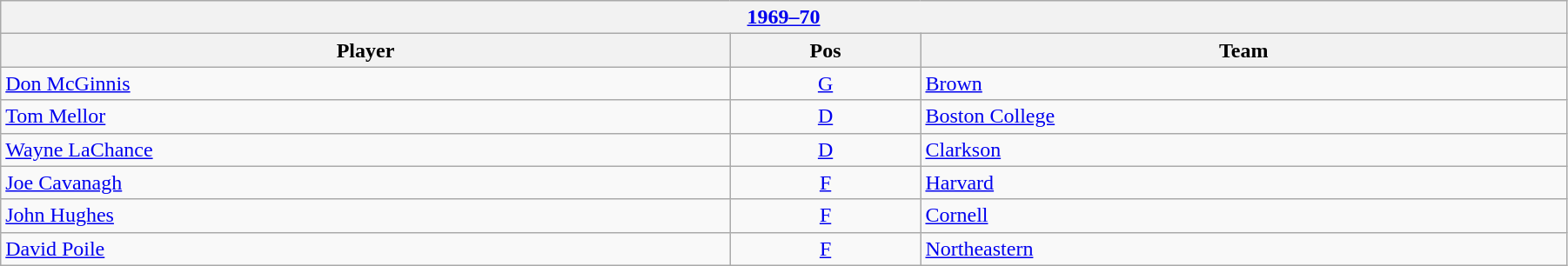<table class="wikitable" width=95%>
<tr>
<th colspan=3><a href='#'>1969–70</a></th>
</tr>
<tr>
<th>Player</th>
<th>Pos</th>
<th>Team</th>
</tr>
<tr>
<td><a href='#'>Don McGinnis</a></td>
<td align=center><a href='#'>G</a></td>
<td><a href='#'>Brown</a></td>
</tr>
<tr>
<td><a href='#'>Tom Mellor</a></td>
<td align=center><a href='#'>D</a></td>
<td><a href='#'>Boston College</a></td>
</tr>
<tr>
<td><a href='#'>Wayne LaChance</a></td>
<td align=center><a href='#'>D</a></td>
<td><a href='#'>Clarkson</a></td>
</tr>
<tr>
<td><a href='#'>Joe Cavanagh</a></td>
<td align=center><a href='#'>F</a></td>
<td><a href='#'>Harvard</a></td>
</tr>
<tr>
<td><a href='#'>John Hughes</a></td>
<td align=center><a href='#'>F</a></td>
<td><a href='#'>Cornell</a></td>
</tr>
<tr>
<td><a href='#'>David Poile</a></td>
<td align=center><a href='#'>F</a></td>
<td><a href='#'>Northeastern</a></td>
</tr>
</table>
